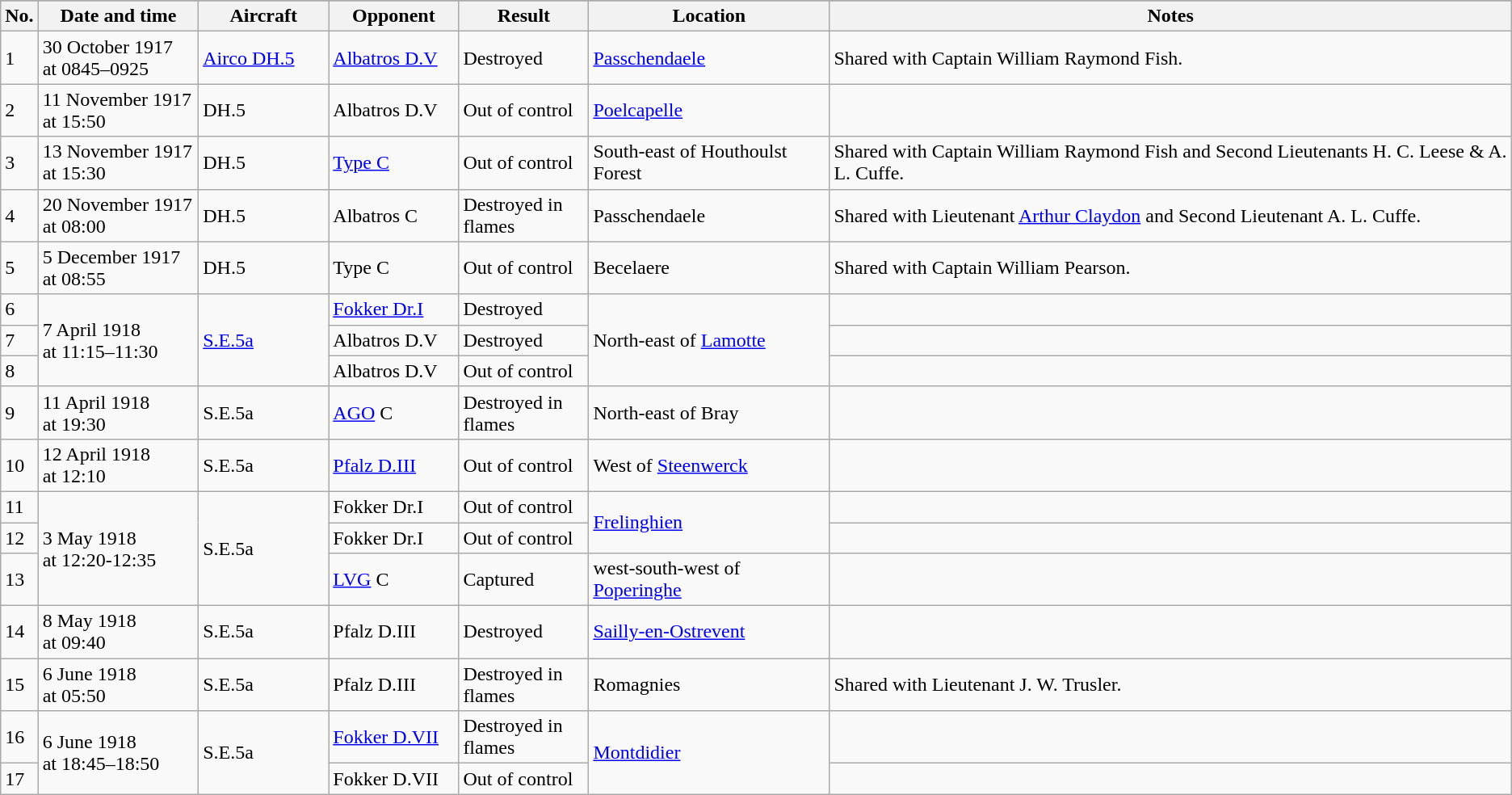<table class="wikitable">
<tr>
</tr>
<tr>
<th>No.</th>
<th width="125">Date and time</th>
<th width="100">Aircraft</th>
<th width="100">Opponent</th>
<th width="100">Result</th>
<th>Location</th>
<th>Notes</th>
</tr>
<tr>
<td>1</td>
<td>30 October 1917<br>at 0845–0925</td>
<td><a href='#'>Airco DH.5</a></td>
<td><a href='#'>Albatros D.V</a></td>
<td>Destroyed</td>
<td><a href='#'>Passchendaele</a></td>
<td>Shared with Captain William Raymond Fish.</td>
</tr>
<tr>
<td>2</td>
<td>11 November 1917<br>at 15:50</td>
<td>DH.5</td>
<td>Albatros D.V</td>
<td>Out of control</td>
<td><a href='#'>Poelcapelle</a></td>
<td></td>
</tr>
<tr>
<td>3</td>
<td>13 November 1917<br>at 15:30</td>
<td>DH.5</td>
<td><a href='#'>Type C</a></td>
<td>Out of control</td>
<td>South-east of Houthoulst Forest</td>
<td>Shared with Captain William Raymond Fish and Second Lieutenants H. C. Leese & A. L. Cuffe.</td>
</tr>
<tr>
<td>4</td>
<td>20 November 1917<br>at 08:00</td>
<td>DH.5</td>
<td>Albatros C</td>
<td>Destroyed in flames</td>
<td>Passchendaele</td>
<td>Shared with Lieutenant <a href='#'>Arthur Claydon</a> and Second Lieutenant A. L. Cuffe.</td>
</tr>
<tr>
<td>5</td>
<td>5 December 1917<br>at 08:55</td>
<td>DH.5</td>
<td>Type C</td>
<td>Out of control</td>
<td>Becelaere</td>
<td>Shared with Captain William Pearson.</td>
</tr>
<tr>
<td>6</td>
<td rowspan="3">7 April 1918<br>at 11:15–11:30</td>
<td rowspan="3"><a href='#'>S.E.5a</a></td>
<td><a href='#'>Fokker Dr.I</a></td>
<td>Destroyed</td>
<td rowspan="3">North-east of <a href='#'>Lamotte</a></td>
<td></td>
</tr>
<tr>
<td>7</td>
<td>Albatros D.V</td>
<td>Destroyed</td>
<td></td>
</tr>
<tr>
<td>8</td>
<td>Albatros D.V</td>
<td>Out of control</td>
<td></td>
</tr>
<tr>
<td>9</td>
<td>11 April 1918<br>at 19:30</td>
<td>S.E.5a</td>
<td><a href='#'>AGO</a> C</td>
<td>Destroyed in flames</td>
<td>North-east of Bray</td>
<td></td>
</tr>
<tr>
<td>10</td>
<td>12 April 1918<br>at 12:10</td>
<td>S.E.5a</td>
<td><a href='#'>Pfalz D.III</a></td>
<td>Out of control</td>
<td>West of <a href='#'>Steenwerck</a></td>
<td></td>
</tr>
<tr>
<td>11</td>
<td rowspan="3">3 May 1918<br>at 12:20-12:35</td>
<td rowspan="3">S.E.5a</td>
<td>Fokker Dr.I</td>
<td>Out of control</td>
<td rowspan="2"><a href='#'>Frelinghien</a></td>
<td></td>
</tr>
<tr>
<td>12</td>
<td>Fokker Dr.I</td>
<td>Out of control</td>
<td></td>
</tr>
<tr>
<td>13</td>
<td><a href='#'>LVG</a> C</td>
<td>Captured</td>
<td> west-south-west of <a href='#'>Poperinghe</a></td>
<td></td>
</tr>
<tr>
<td>14</td>
<td>8 May 1918<br>at 09:40</td>
<td>S.E.5a</td>
<td>Pfalz D.III</td>
<td>Destroyed</td>
<td><a href='#'>Sailly-en-Ostrevent</a></td>
<td></td>
</tr>
<tr>
<td>15</td>
<td>6 June 1918<br>at 05:50</td>
<td>S.E.5a</td>
<td>Pfalz D.III</td>
<td>Destroyed in flames</td>
<td>Romagnies</td>
<td>Shared with Lieutenant J. W. Trusler.</td>
</tr>
<tr>
<td>16</td>
<td rowspan="2">6 June 1918<br>at 18:45–18:50</td>
<td rowspan="2">S.E.5a</td>
<td><a href='#'>Fokker D.VII</a></td>
<td>Destroyed in flames</td>
<td rowspan="2"><a href='#'>Montdidier</a></td>
<td></td>
</tr>
<tr>
<td>17</td>
<td>Fokker D.VII</td>
<td>Out of control</td>
<td></td>
</tr>
</table>
